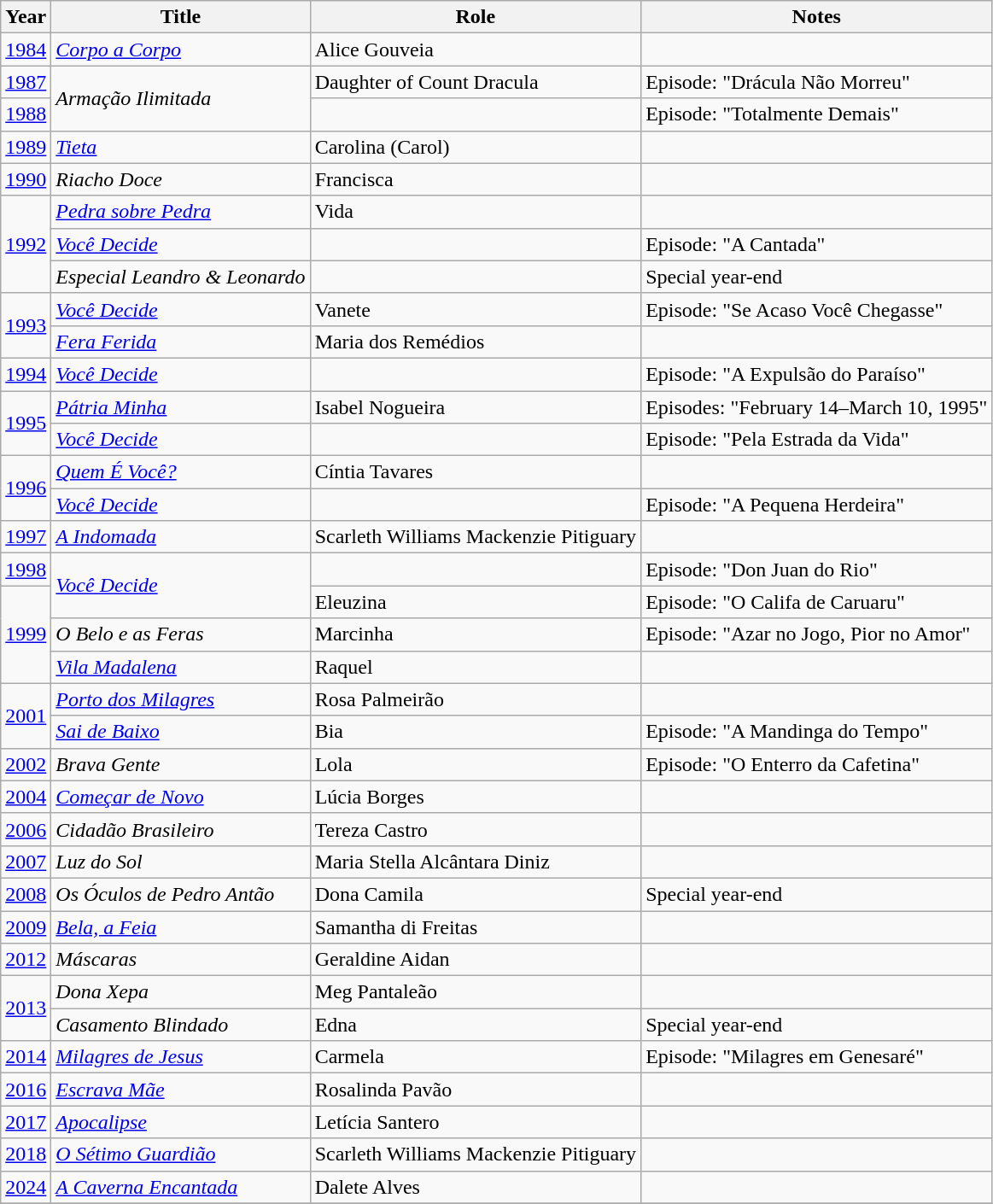<table class="wikitable">
<tr>
<th>Year</th>
<th>Title</th>
<th>Role</th>
<th>Notes</th>
</tr>
<tr>
<td><a href='#'>1984</a></td>
<td><em><a href='#'>Corpo a Corpo</a></em></td>
<td>Alice Gouveia</td>
<td></td>
</tr>
<tr>
<td><a href='#'>1987</a></td>
<td rowspan="2"><em>Armação Ilimitada</em></td>
<td>Daughter of Count Dracula</td>
<td>Episode: "Drácula Não Morreu"</td>
</tr>
<tr>
<td><a href='#'>1988</a></td>
<td></td>
<td>Episode: "Totalmente Demais"</td>
</tr>
<tr>
<td><a href='#'>1989</a></td>
<td><em><a href='#'>Tieta</a></em></td>
<td>Carolina (Carol)</td>
<td></td>
</tr>
<tr>
<td><a href='#'>1990</a></td>
<td><em>Riacho Doce</em></td>
<td>Francisca</td>
<td></td>
</tr>
<tr>
<td rowspan="3"><a href='#'>1992</a></td>
<td><em><a href='#'>Pedra sobre Pedra</a></em></td>
<td>Vida</td>
<td></td>
</tr>
<tr>
<td><em><a href='#'>Você Decide</a></em></td>
<td></td>
<td>Episode: "A Cantada"</td>
</tr>
<tr>
<td><em>Especial Leandro & Leonardo</em></td>
<td></td>
<td>Special year-end</td>
</tr>
<tr>
<td rowspan="2"><a href='#'>1993</a></td>
<td><em><a href='#'>Você Decide</a></em></td>
<td>Vanete</td>
<td>Episode: "Se Acaso Você Chegasse"</td>
</tr>
<tr>
<td><em><a href='#'>Fera Ferida</a></em></td>
<td>Maria dos Remédios</td>
<td></td>
</tr>
<tr>
<td><a href='#'>1994</a></td>
<td><em><a href='#'>Você Decide</a></em></td>
<td></td>
<td>Episode: "A Expulsão do Paraíso"</td>
</tr>
<tr>
<td rowspan="2"><a href='#'>1995</a></td>
<td><em><a href='#'>Pátria Minha</a></em></td>
<td>Isabel Nogueira</td>
<td>Episodes: "February 14–March 10, 1995"</td>
</tr>
<tr>
<td><em><a href='#'>Você Decide</a></em></td>
<td></td>
<td>Episode: "Pela Estrada da Vida"</td>
</tr>
<tr>
<td rowspan="2"><a href='#'>1996</a></td>
<td><em><a href='#'>Quem É Você?</a></em></td>
<td>Cíntia Tavares</td>
<td></td>
</tr>
<tr>
<td><em><a href='#'>Você Decide</a></em></td>
<td></td>
<td>Episode: "A Pequena Herdeira"</td>
</tr>
<tr>
<td><a href='#'>1997</a></td>
<td><em><a href='#'>A Indomada</a></em></td>
<td>Scarleth Williams Mackenzie Pitiguary</td>
<td></td>
</tr>
<tr>
<td><a href='#'>1998</a></td>
<td rowspan="2"><em><a href='#'>Você Decide</a></em></td>
<td></td>
<td>Episode: "Don Juan do Rio"</td>
</tr>
<tr>
<td rowspan="3"><a href='#'>1999</a></td>
<td>Eleuzina</td>
<td>Episode: "O Califa de Caruaru"</td>
</tr>
<tr>
<td><em>O Belo e as Feras</em></td>
<td>Marcinha</td>
<td>Episode: "Azar no Jogo, Pior no Amor"</td>
</tr>
<tr>
<td><em><a href='#'>Vila Madalena</a></em></td>
<td>Raquel</td>
<td></td>
</tr>
<tr>
<td rowspan="2"><a href='#'>2001</a></td>
<td><em><a href='#'>Porto dos Milagres</a></em></td>
<td>Rosa Palmeirão</td>
<td></td>
</tr>
<tr>
<td><em><a href='#'>Sai de Baixo</a></em></td>
<td>Bia</td>
<td>Episode: "A Mandinga do Tempo"</td>
</tr>
<tr>
<td><a href='#'>2002</a></td>
<td><em>Brava Gente</em></td>
<td>Lola</td>
<td>Episode: "O Enterro da Cafetina"</td>
</tr>
<tr>
<td><a href='#'>2004</a></td>
<td><em><a href='#'>Começar de Novo</a></em></td>
<td>Lúcia Borges</td>
<td></td>
</tr>
<tr>
<td><a href='#'>2006</a></td>
<td><em>Cidadão Brasileiro</em></td>
<td>Tereza Castro</td>
<td></td>
</tr>
<tr>
<td><a href='#'>2007</a></td>
<td><em>Luz do Sol</em></td>
<td>Maria Stella Alcântara Diniz</td>
<td></td>
</tr>
<tr>
<td><a href='#'>2008</a></td>
<td><em>Os Óculos de Pedro Antão</em></td>
<td>Dona Camila</td>
<td>Special year-end</td>
</tr>
<tr>
<td><a href='#'>2009</a></td>
<td><em><a href='#'>Bela, a Feia</a></em></td>
<td>Samantha di Freitas</td>
<td></td>
</tr>
<tr>
<td><a href='#'>2012</a></td>
<td><em>Máscaras</em></td>
<td>Geraldine Aidan</td>
<td></td>
</tr>
<tr>
<td rowspan="2"><a href='#'>2013</a></td>
<td><em>Dona Xepa</em></td>
<td>Meg Pantaleão</td>
<td></td>
</tr>
<tr>
<td><em>Casamento Blindado</em></td>
<td>Edna</td>
<td>Special year-end</td>
</tr>
<tr>
<td><a href='#'>2014</a></td>
<td><em><a href='#'>Milagres de Jesus</a></em></td>
<td>Carmela</td>
<td>Episode: "Milagres em Genesaré"</td>
</tr>
<tr>
<td><a href='#'>2016</a></td>
<td><em><a href='#'>Escrava Mãe</a></em></td>
<td>Rosalinda Pavão</td>
<td></td>
</tr>
<tr>
<td><a href='#'>2017</a></td>
<td><em><a href='#'>Apocalipse</a></em></td>
<td>Letícia Santero</td>
<td></td>
</tr>
<tr>
<td><a href='#'>2018</a></td>
<td><em><a href='#'>O Sétimo Guardião</a></em></td>
<td>Scarleth Williams Mackenzie Pitiguary</td>
<td></td>
</tr>
<tr>
<td><a href='#'>2024</a></td>
<td><em><a href='#'>A Caverna Encantada</a></em></td>
<td>Dalete Alves</td>
<td></td>
</tr>
<tr>
</tr>
</table>
